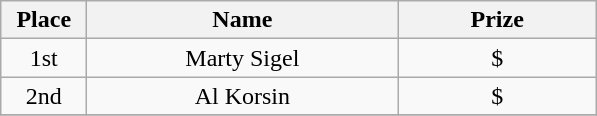<table class="wikitable">
<tr>
<th width="50">Place</th>
<th width="200">Name</th>
<th width="125">Prize</th>
</tr>
<tr>
<td align = "center">1st</td>
<td align = "center">Marty Sigel</td>
<td align = "center">$</td>
</tr>
<tr>
<td align = "center">2nd</td>
<td align = "center">Al Korsin</td>
<td align = "center">$</td>
</tr>
<tr>
</tr>
</table>
